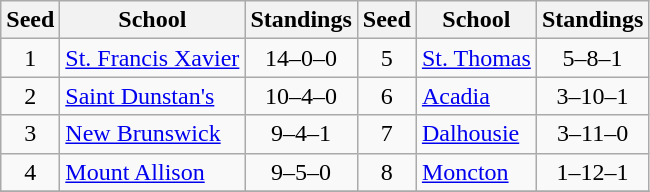<table class="wikitable">
<tr>
<th>Seed</th>
<th>School</th>
<th>Standings</th>
<th>Seed</th>
<th>School</th>
<th>Standings</th>
</tr>
<tr>
<td align=center>1</td>
<td><a href='#'>St. Francis Xavier</a></td>
<td align=center>14–0–0</td>
<td align=center>5</td>
<td><a href='#'>St. Thomas</a></td>
<td align=center>5–8–1</td>
</tr>
<tr>
<td align=center>2</td>
<td><a href='#'>Saint Dunstan's</a></td>
<td align=center>10–4–0</td>
<td align=center>6</td>
<td><a href='#'>Acadia</a></td>
<td align=center>3–10–1</td>
</tr>
<tr>
<td align=center>3</td>
<td><a href='#'>New Brunswick</a></td>
<td align=center>9–4–1</td>
<td align=center>7</td>
<td><a href='#'>Dalhousie</a></td>
<td align=center>3–11–0</td>
</tr>
<tr>
<td align=center>4</td>
<td><a href='#'>Mount Allison</a></td>
<td align=center>9–5–0</td>
<td align=center>8</td>
<td><a href='#'>Moncton</a></td>
<td align=center>1–12–1</td>
</tr>
<tr>
</tr>
</table>
